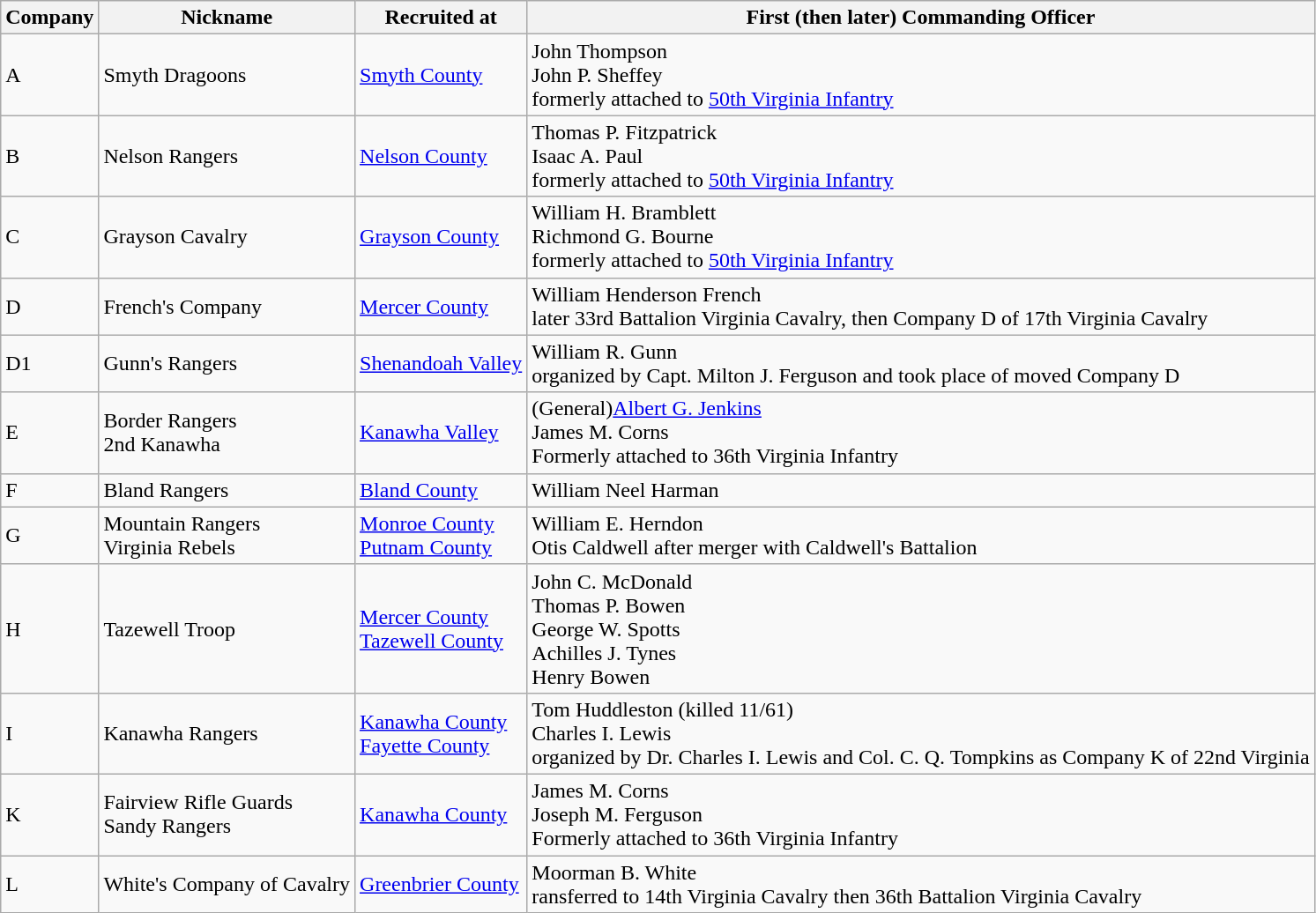<table class="wikitable sortable">
<tr>
<th scope="col">Company</th>
<th scope="col">Nickname</th>
<th scope="col">Recruited at</th>
<th scope="col">First (then later) Commanding Officer<br></th>
</tr>
<tr>
<td>A</td>
<td>Smyth Dragoons</td>
<td><a href='#'>Smyth County</a></td>
<td>John Thompson<br>John P. Sheffey<br>formerly attached to <a href='#'>50th Virginia Infantry</a></td>
</tr>
<tr>
<td>B</td>
<td>Nelson Rangers</td>
<td><a href='#'>Nelson County</a></td>
<td>Thomas P. Fitzpatrick<br>Isaac A. Paul<br>formerly attached to <a href='#'>50th Virginia Infantry</a></td>
</tr>
<tr>
<td>C</td>
<td>Grayson Cavalry</td>
<td><a href='#'>Grayson County</a></td>
<td>William H. Bramblett<br>Richmond G. Bourne<br>formerly attached to <a href='#'>50th Virginia Infantry</a></td>
</tr>
<tr>
<td>D</td>
<td>French's Company</td>
<td><a href='#'>Mercer County</a></td>
<td>William Henderson French<br> later 33rd Battalion Virginia Cavalry, then Company D of 17th Virginia Cavalry</td>
</tr>
<tr>
<td>D1</td>
<td>Gunn's Rangers</td>
<td><a href='#'>Shenandoah Valley</a></td>
<td>William R. Gunn<br> organized by Capt. Milton J. Ferguson and took place of moved Company D</td>
</tr>
<tr>
<td>E</td>
<td>Border Rangers<br>2nd Kanawha</td>
<td><a href='#'>Kanawha Valley</a></td>
<td>(General)<a href='#'>Albert G. Jenkins</a><br>James M. Corns<br> Formerly attached to 36th Virginia Infantry</td>
</tr>
<tr>
<td>F</td>
<td>Bland Rangers</td>
<td><a href='#'>Bland County</a></td>
<td>William Neel Harman</td>
</tr>
<tr>
<td>G</td>
<td>Mountain Rangers<br>Virginia Rebels</td>
<td><a href='#'>Monroe County</a><br><a href='#'>Putnam County</a></td>
<td>William E. Herndon<br>Otis Caldwell after merger with Caldwell's Battalion</td>
</tr>
<tr>
<td>H</td>
<td>Tazewell Troop</td>
<td><a href='#'>Mercer County</a><br><a href='#'>Tazewell County</a></td>
<td>John C. McDonald<br>Thomas P. Bowen<br>George W. Spotts<br>Achilles J. Tynes<br>Henry Bowen</td>
</tr>
<tr>
<td>I</td>
<td>Kanawha Rangers</td>
<td><a href='#'>Kanawha County</a><br><a href='#'>Fayette County</a></td>
<td>Tom Huddleston (killed 11/61)<br>Charles I. Lewis<br> organized by Dr. Charles I. Lewis and Col. C. Q. Tompkins as Company K of 22nd Virginia</td>
</tr>
<tr>
<td>K</td>
<td>Fairview Rifle Guards<br>Sandy Rangers</td>
<td><a href='#'>Kanawha County</a></td>
<td>James M. Corns<br> Joseph M. Ferguson<br> Formerly attached to 36th Virginia Infantry</td>
</tr>
<tr>
<td>L</td>
<td>White's Company of Cavalry</td>
<td><a href='#'>Greenbrier County</a></td>
<td>Moorman B. White<br>ransferred to 14th Virginia Cavalry then 36th Battalion Virginia Cavalry</td>
</tr>
</table>
